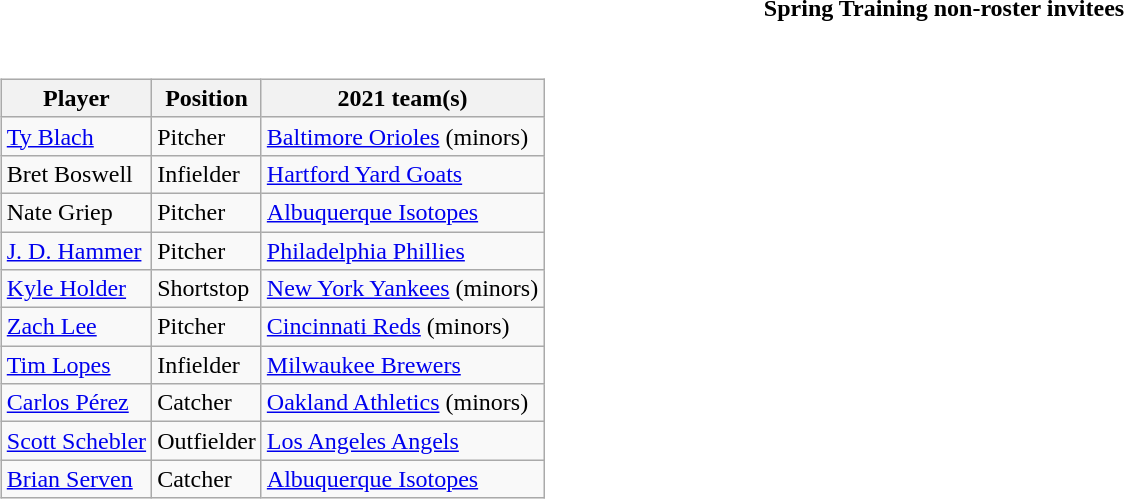<table class="toccolours collapsible collapsed" style="width:100%; background:inherit">
<tr>
<th>Spring Training non-roster invitees</th>
</tr>
<tr>
<td><br><table class="wikitable">
<tr>
<th>Player</th>
<th>Position</th>
<th>2021 team(s)</th>
</tr>
<tr>
<td><a href='#'>Ty Blach</a></td>
<td>Pitcher</td>
<td><a href='#'>Baltimore Orioles</a> (minors)</td>
</tr>
<tr>
<td>Bret Boswell</td>
<td>Infielder</td>
<td><a href='#'>Hartford Yard Goats</a></td>
</tr>
<tr>
<td>Nate Griep</td>
<td>Pitcher</td>
<td><a href='#'>Albuquerque Isotopes</a></td>
</tr>
<tr>
<td><a href='#'>J. D. Hammer</a></td>
<td>Pitcher</td>
<td><a href='#'>Philadelphia Phillies</a></td>
</tr>
<tr>
<td><a href='#'>Kyle Holder</a></td>
<td>Shortstop</td>
<td><a href='#'>New York Yankees</a> (minors)</td>
</tr>
<tr>
<td><a href='#'>Zach Lee</a></td>
<td>Pitcher</td>
<td><a href='#'>Cincinnati Reds</a> (minors)</td>
</tr>
<tr>
<td><a href='#'>Tim Lopes</a></td>
<td>Infielder</td>
<td><a href='#'>Milwaukee Brewers</a></td>
</tr>
<tr>
<td><a href='#'>Carlos Pérez</a></td>
<td>Catcher</td>
<td><a href='#'>Oakland Athletics</a> (minors)</td>
</tr>
<tr>
<td><a href='#'>Scott Schebler</a></td>
<td>Outfielder</td>
<td><a href='#'>Los Angeles Angels</a></td>
</tr>
<tr>
<td><a href='#'>Brian Serven</a></td>
<td>Catcher</td>
<td><a href='#'>Albuquerque Isotopes</a></td>
</tr>
</table>
</td>
</tr>
</table>
